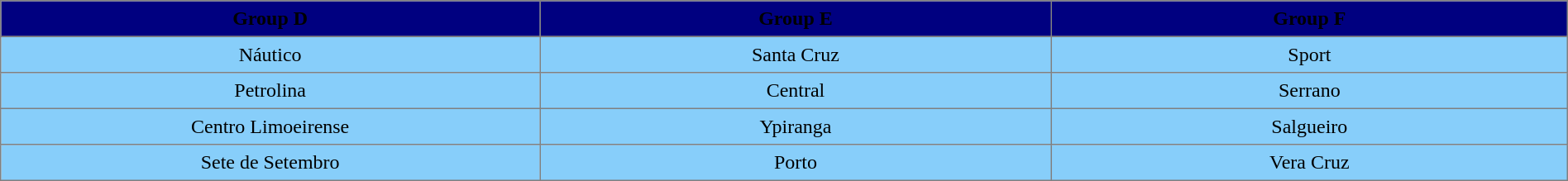<table border=1 cellpadding="5" cellspacing="0" align="center" style="border-collapse: collapse;">
<tr>
<th style="background:#000080;" width="5%"><span>Group D</span></th>
<th style="background:#000080;" width="5%"><span>Group E</span></th>
<th style="background:#000080;" width="5%"><span>Group F</span></th>
</tr>
<tr>
</tr>
<tr style="background: #87cefa;">
<td align="center">Náutico</td>
<td align="center">Santa Cruz</td>
<td align="center">Sport</td>
</tr>
<tr style="background: #87cefa;">
<td align="center">Petrolina</td>
<td align="center">Central</td>
<td align="center">Serrano</td>
</tr>
<tr style="background: #87cefa;">
<td align="center">Centro Limoeirense</td>
<td align="center">Ypiranga</td>
<td align="center">Salgueiro</td>
</tr>
<tr style="background: #87cefa;">
<td align="center">Sete de Setembro</td>
<td align="center">Porto</td>
<td align="center">Vera Cruz</td>
</tr>
</table>
